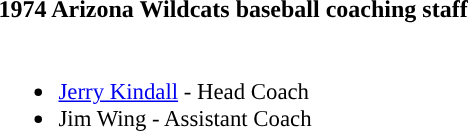<table class="toccolours">
<tr>
<th colspan="9">1974 Arizona Wildcats baseball coaching staff</th>
</tr>
<tr>
<td style="text-align: left; font-size: 95%;" valign="top"><br><ul><li><a href='#'>Jerry Kindall</a> - Head Coach</li><li>Jim Wing - Assistant Coach</li></ul></td>
</tr>
</table>
